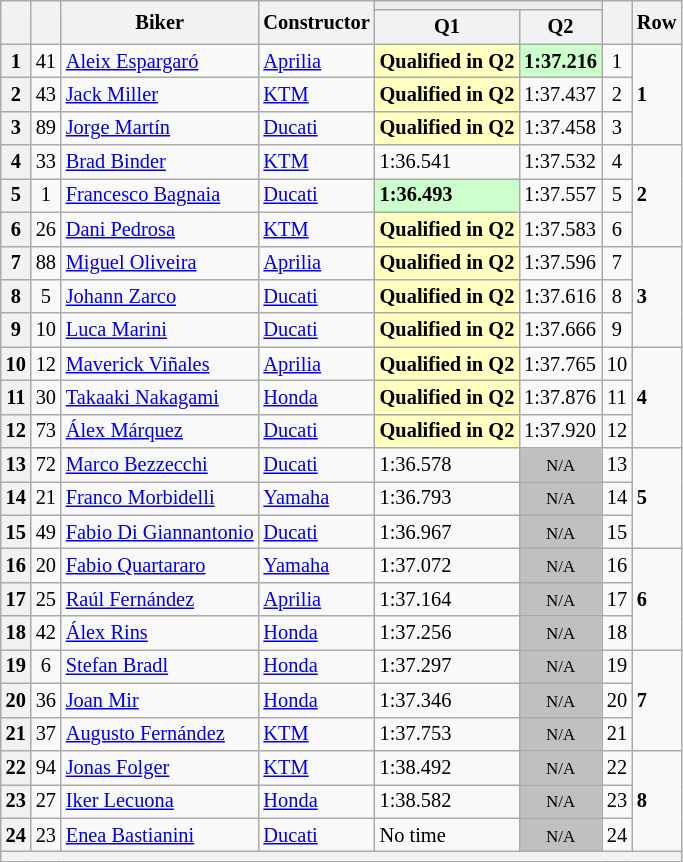<table class="wikitable sortable" style="font-size: 85%;">
<tr>
<th rowspan="2"></th>
<th rowspan="2"></th>
<th rowspan="2">Biker</th>
<th rowspan="2">Constructor</th>
<th colspan="2" style="background:#eaecf0; text-align:center;"></th>
<th rowspan="2"></th>
<th rowspan="2">Row</th>
</tr>
<tr>
<th scope="col">Q1</th>
<th scope="col">Q2</th>
</tr>
<tr>
<th scope="row">1</th>
<td align="center">41</td>
<td> <a href='#'>Aleix Espargaró</a></td>
<td><a href='#'>Aprilia</a></td>
<td style="background:#ffffbf;"><strong>Qualified in Q2</strong></td>
<td style="background:#ccffcc;"><strong>1:37.216</strong></td>
<td align="center">1</td>
<td rowspan="3"><strong>1</strong></td>
</tr>
<tr>
<th scope="row">2</th>
<td align="center">43</td>
<td> <a href='#'>Jack Miller</a></td>
<td><a href='#'>KTM</a></td>
<td style="background:#ffffbf;"><strong>Qualified in Q2</strong></td>
<td>1:37.437</td>
<td align="center">2</td>
</tr>
<tr>
<th scope="row">3</th>
<td align="center">89</td>
<td> <a href='#'>Jorge Martín</a></td>
<td><a href='#'>Ducati</a></td>
<td style="background:#ffffbf;"><strong>Qualified in Q2</strong></td>
<td>1:37.458</td>
<td align="center">3</td>
</tr>
<tr>
<th scope="row">4</th>
<td align="center">33</td>
<td> <a href='#'>Brad Binder</a></td>
<td><a href='#'>KTM</a></td>
<td>1:36.541</td>
<td>1:37.532</td>
<td align="center">4</td>
<td rowspan="3"><strong>2</strong></td>
</tr>
<tr>
<th scope="row">5</th>
<td align="center">1</td>
<td> <a href='#'>Francesco Bagnaia</a></td>
<td><a href='#'>Ducati</a></td>
<td style="background:#ccffcc;"><strong>1:36.493</strong></td>
<td>1:37.557</td>
<td align="center">5</td>
</tr>
<tr>
<th scope="row">6</th>
<td align="center">26</td>
<td> <a href='#'>Dani Pedrosa</a></td>
<td><a href='#'>KTM</a></td>
<td style="background:#ffffbf;"><strong>Qualified in Q2</strong></td>
<td>1:37.583</td>
<td align="center">6</td>
</tr>
<tr>
<th scope="row">7</th>
<td align="center">88</td>
<td> <a href='#'>Miguel Oliveira</a></td>
<td><a href='#'>Aprilia</a></td>
<td style="background:#ffffbf;"><strong>Qualified in Q2</strong></td>
<td>1:37.596</td>
<td align="center">7</td>
<td rowspan="3"><strong>3</strong></td>
</tr>
<tr>
<th scope="row">8</th>
<td align="center">5</td>
<td> <a href='#'>Johann Zarco</a></td>
<td><a href='#'>Ducati</a></td>
<td style="background:#ffffbf;"><strong>Qualified in Q2</strong></td>
<td>1:37.616</td>
<td align="center">8</td>
</tr>
<tr>
<th scope="row">9</th>
<td align="center">10</td>
<td> <a href='#'>Luca Marini</a></td>
<td><a href='#'>Ducati</a></td>
<td style="background:#ffffbf;"><strong>Qualified in Q2</strong></td>
<td>1:37.666</td>
<td align="center">9</td>
</tr>
<tr>
<th scope="row">10</th>
<td align="center">12</td>
<td> <a href='#'>Maverick Viñales</a></td>
<td><a href='#'>Aprilia</a></td>
<td style="background:#ffffbf;"><strong>Qualified in Q2</strong></td>
<td>1:37.765</td>
<td align="center">10</td>
<td rowspan="3"><strong>4</strong></td>
</tr>
<tr>
<th scope="row">11</th>
<td align="center">30</td>
<td> <a href='#'>Takaaki Nakagami</a></td>
<td><a href='#'>Honda</a></td>
<td style="background:#ffffbf;"><strong>Qualified in Q2</strong></td>
<td>1:37.876</td>
<td align="center">11</td>
</tr>
<tr>
<th scope="row">12</th>
<td align="center">73</td>
<td> <a href='#'>Álex Márquez</a></td>
<td><a href='#'>Ducati</a></td>
<td style="background:#ffffbf;"><strong>Qualified in Q2</strong></td>
<td>1:37.920</td>
<td align="center">12</td>
</tr>
<tr>
<th scope="row">13</th>
<td align="center">72</td>
<td> <a href='#'>Marco Bezzecchi</a></td>
<td><a href='#'>Ducati</a></td>
<td>1:36.578</td>
<td style="background: silver" align="center" data-sort-value="19"><small>N/A</small></td>
<td align="center">13</td>
<td rowspan="3"><strong>5</strong></td>
</tr>
<tr>
<th scope="row">14</th>
<td align="center">21</td>
<td> <a href='#'>Franco Morbidelli</a></td>
<td><a href='#'>Yamaha</a></td>
<td>1:36.793</td>
<td style="background: silver" align="center" data-sort-value="19"><small>N/A</small></td>
<td align="center">14</td>
</tr>
<tr>
<th scope="row">15</th>
<td align="center">49</td>
<td> <a href='#'>Fabio Di Giannantonio</a></td>
<td><a href='#'>Ducati</a></td>
<td>1:36.967</td>
<td style="background: silver" align="center" data-sort-value="19"><small>N/A</small></td>
<td align="center">15</td>
</tr>
<tr>
<th scope="row">16</th>
<td align="center">20</td>
<td> <a href='#'>Fabio Quartararo</a></td>
<td><a href='#'>Yamaha</a></td>
<td>1:37.072</td>
<td style="background: silver" align="center" data-sort-value="19"><small>N/A</small></td>
<td align="center">16</td>
<td rowspan="3"><strong>6</strong></td>
</tr>
<tr>
<th scope="row">17</th>
<td align="center">25</td>
<td> <a href='#'>Raúl Fernández</a></td>
<td><a href='#'>Aprilia</a></td>
<td>1:37.164</td>
<td style="background: silver" align="center" data-sort-value="19"><small>N/A</small></td>
<td align="center">17</td>
</tr>
<tr>
<th scope="row">18</th>
<td align="center">42</td>
<td> <a href='#'>Álex Rins</a></td>
<td><a href='#'>Honda</a></td>
<td>1:37.256</td>
<td style="background: silver" align="center" data-sort-value="19"><small>N/A</small></td>
<td align="center">18</td>
</tr>
<tr>
<th scope="row">19</th>
<td align="center">6</td>
<td> <a href='#'>Stefan Bradl</a></td>
<td><a href='#'>Honda</a></td>
<td>1:37.297</td>
<td style="background: silver" align="center" data-sort-value="19"><small>N/A</small></td>
<td align="center">19</td>
<td rowspan="3"><strong>7</strong></td>
</tr>
<tr>
<th scope="row">20</th>
<td align="center">36</td>
<td> <a href='#'>Joan Mir</a></td>
<td><a href='#'>Honda</a></td>
<td>1:37.346</td>
<td style="background: silver" align="center" data-sort-value="20"><small>N/A</small></td>
<td align="center">20</td>
</tr>
<tr>
<th scope="row">21</th>
<td align="center">37</td>
<td> <a href='#'>Augusto Fernández</a></td>
<td><a href='#'>KTM</a></td>
<td>1:37.753</td>
<td style="background: silver" align="center" data-sort-value="21"><small>N/A</small></td>
<td align="center">21</td>
</tr>
<tr>
<th scope="row">22</th>
<td align="center">94</td>
<td> <a href='#'>Jonas Folger</a></td>
<td><a href='#'>KTM</a></td>
<td>1:38.492</td>
<td style="background: silver" align="center" data-sort-value="22"><small>N/A</small></td>
<td align="center">22</td>
<td rowspan="3"><strong>8</strong></td>
</tr>
<tr>
<th scope="row">23</th>
<td align="center">27</td>
<td> <a href='#'>Iker Lecuona</a></td>
<td><a href='#'>Honda</a></td>
<td>1:38.582</td>
<td style="background: silver" align="center" data-sort-value="23"><small>N/A</small></td>
<td align="center">23</td>
</tr>
<tr>
<th scope="row">24</th>
<td align="center">23</td>
<td> <a href='#'>Enea Bastianini</a></td>
<td><a href='#'>Ducati</a></td>
<td>No time</td>
<td style="background: silver" align="center" data-sort-value="24"><small>N/A</small></td>
<td align="center">24</td>
</tr>
<tr>
<th colspan="8"></th>
</tr>
</table>
